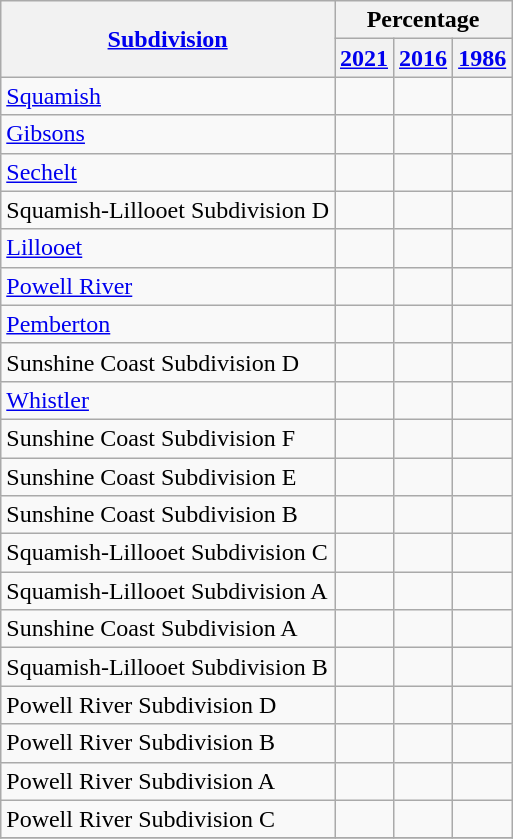<table class="wikitable sortable">
<tr>
<th rowspan="2"><a href='#'>Subdivision</a></th>
<th colspan="3">Percentage</th>
</tr>
<tr>
<th><a href='#'>2021</a></th>
<th><a href='#'>2016</a></th>
<th><a href='#'>1986</a></th>
</tr>
<tr>
<td><a href='#'>Squamish</a></td>
<td></td>
<td></td>
<td></td>
</tr>
<tr>
<td><a href='#'>Gibsons</a></td>
<td></td>
<td></td>
<td></td>
</tr>
<tr>
<td><a href='#'>Sechelt</a></td>
<td></td>
<td></td>
<td></td>
</tr>
<tr>
<td>Squamish-Lillooet Subdivision D</td>
<td></td>
<td></td>
<td></td>
</tr>
<tr>
<td><a href='#'>Lillooet</a></td>
<td></td>
<td></td>
<td></td>
</tr>
<tr>
<td><a href='#'>Powell River</a></td>
<td></td>
<td></td>
<td></td>
</tr>
<tr>
<td><a href='#'>Pemberton</a></td>
<td></td>
<td></td>
<td></td>
</tr>
<tr>
<td>Sunshine Coast Subdivision D</td>
<td></td>
<td></td>
<td></td>
</tr>
<tr>
<td><a href='#'>Whistler</a></td>
<td></td>
<td></td>
<td></td>
</tr>
<tr>
<td>Sunshine Coast Subdivision F</td>
<td></td>
<td></td>
<td></td>
</tr>
<tr>
<td>Sunshine Coast Subdivision E</td>
<td></td>
<td></td>
<td></td>
</tr>
<tr>
<td>Sunshine Coast Subdivision B</td>
<td></td>
<td></td>
<td></td>
</tr>
<tr>
<td>Squamish-Lillooet Subdivision C</td>
<td></td>
<td></td>
<td></td>
</tr>
<tr>
<td>Squamish-Lillooet Subdivision A</td>
<td></td>
<td></td>
<td></td>
</tr>
<tr>
<td>Sunshine Coast Subdivision A</td>
<td></td>
<td></td>
<td></td>
</tr>
<tr>
<td>Squamish-Lillooet Subdivision B</td>
<td></td>
<td></td>
<td></td>
</tr>
<tr>
<td>Powell River Subdivision D</td>
<td></td>
<td></td>
<td></td>
</tr>
<tr>
<td>Powell River Subdivision B</td>
<td></td>
<td></td>
<td></td>
</tr>
<tr>
<td>Powell River Subdivision A</td>
<td></td>
<td></td>
<td></td>
</tr>
<tr>
<td>Powell River Subdivision C</td>
<td></td>
<td></td>
<td></td>
</tr>
<tr>
</tr>
</table>
